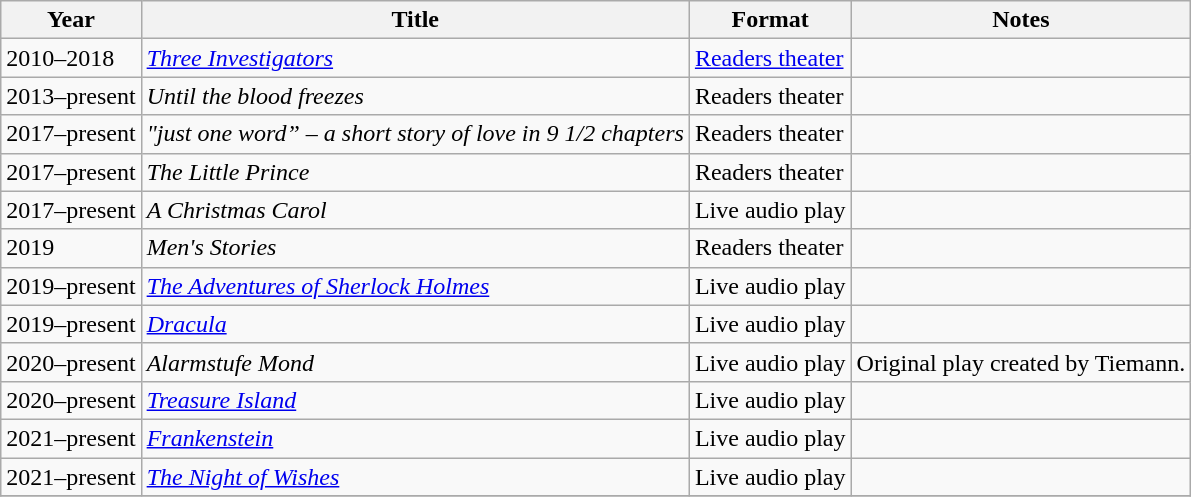<table class="wikitable">
<tr>
<th>Year</th>
<th>Title</th>
<th>Format</th>
<th>Notes</th>
</tr>
<tr>
<td>2010–2018</td>
<td><em><a href='#'>Three Investigators</a></em></td>
<td><a href='#'>Readers theater</a></td>
<td></td>
</tr>
<tr>
<td>2013–present</td>
<td><em>Until the blood freezes</em></td>
<td>Readers theater</td>
</tr>
<tr>
<td>2017–present</td>
<td><em>"just one word” – a short story of love in 9 1/2 chapters</em></td>
<td>Readers theater</td>
<td></td>
</tr>
<tr>
<td>2017–present</td>
<td><em>The Little Prince</em></td>
<td>Readers theater</td>
<td></td>
</tr>
<tr>
<td>2017–present</td>
<td><em>A Christmas Carol</em></td>
<td>Live audio play</td>
<td></td>
</tr>
<tr>
<td>2019</td>
<td><em>Men's Stories</em></td>
<td>Readers theater</td>
<td></td>
</tr>
<tr>
<td>2019–present</td>
<td><em><a href='#'>The Adventures of Sherlock Holmes</a></em></td>
<td>Live audio play</td>
<td></td>
</tr>
<tr>
<td>2019–present</td>
<td><em><a href='#'>Dracula</a></em></td>
<td>Live audio play</td>
<td></td>
</tr>
<tr>
<td>2020–present</td>
<td><em>Alarmstufe Mond</em></td>
<td>Live audio play</td>
<td>Original play created by Tiemann.</td>
</tr>
<tr>
<td>2020–present</td>
<td><em><a href='#'>Treasure Island</a></em></td>
<td>Live audio play</td>
<td></td>
</tr>
<tr>
<td>2021–present</td>
<td><em><a href='#'>Frankenstein</a></em></td>
<td>Live audio play</td>
<td></td>
</tr>
<tr>
<td>2021–present</td>
<td><em><a href='#'>The Night of Wishes</a></em></td>
<td>Live audio play</td>
<td></td>
</tr>
<tr>
</tr>
</table>
